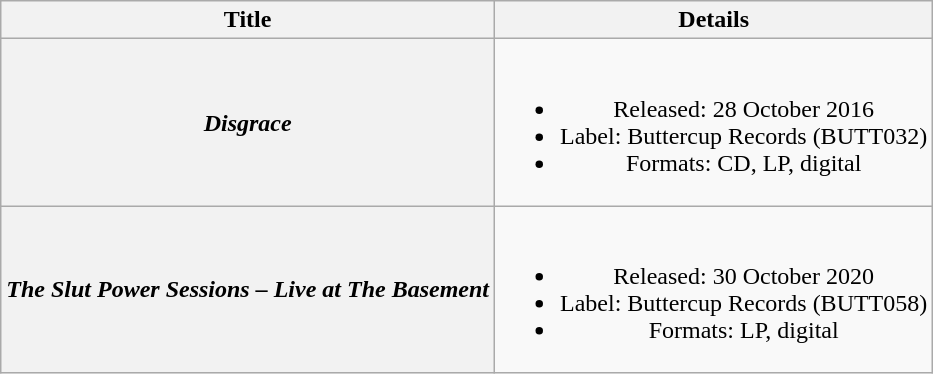<table class="wikitable plainrowheaders" style="text-align:center;">
<tr>
<th>Title</th>
<th>Details</th>
</tr>
<tr>
<th scope="row"><em>Disgrace</em></th>
<td><br><ul><li>Released: 28 October 2016</li><li>Label: Buttercup Records (BUTT032)</li><li>Formats: CD, LP, digital</li></ul></td>
</tr>
<tr>
<th scope="row"><em>The Slut Power Sessions – Live at The Basement</em></th>
<td><br><ul><li>Released: 30 October 2020</li><li>Label: Buttercup Records (BUTT058)</li><li>Formats: LP, digital</li></ul></td>
</tr>
</table>
